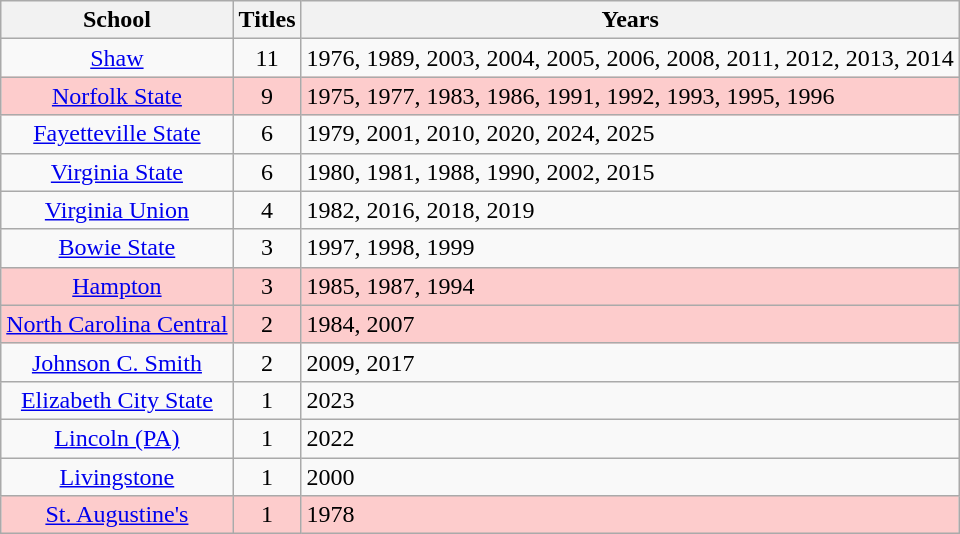<table class="wikitable sortable" style="text-align:center;">
<tr>
<th>School</th>
<th>Titles</th>
<th class=unsortable>Years</th>
</tr>
<tr>
<td><a href='#'>Shaw</a></td>
<td>11</td>
<td align=left>1976, 1989, 2003, 2004, 2005, 2006, 2008, 2011, 2012, 2013, 2014</td>
</tr>
<tr bgcolor=#fdcccc>
<td><a href='#'>Norfolk State</a></td>
<td>9</td>
<td align=left>1975, 1977, 1983, 1986, 1991, 1992, 1993, 1995, 1996</td>
</tr>
<tr>
<td><a href='#'>Fayetteville State</a></td>
<td>6</td>
<td align=left>1979, 2001, 2010, 2020, 2024, 2025</td>
</tr>
<tr>
<td><a href='#'>Virginia State</a></td>
<td>6</td>
<td align=left>1980, 1981, 1988, 1990, 2002, 2015</td>
</tr>
<tr>
<td><a href='#'>Virginia Union</a></td>
<td>4</td>
<td align=left>1982, 2016, 2018, 2019</td>
</tr>
<tr>
<td><a href='#'>Bowie State</a></td>
<td>3</td>
<td align=left>1997, 1998, 1999</td>
</tr>
<tr bgcolor=#fdcccc>
<td><a href='#'>Hampton</a></td>
<td>3</td>
<td align=left>1985, 1987, 1994</td>
</tr>
<tr bgcolor=#fdcccc>
<td><a href='#'>North Carolina Central</a></td>
<td>2</td>
<td align=left>1984, 2007</td>
</tr>
<tr>
<td><a href='#'>Johnson C. Smith</a></td>
<td>2</td>
<td align=left>2009, 2017</td>
</tr>
<tr>
<td><a href='#'>Elizabeth City State</a></td>
<td>1</td>
<td align=left>2023</td>
</tr>
<tr>
<td><a href='#'>Lincoln (PA)</a></td>
<td>1</td>
<td align=left>2022</td>
</tr>
<tr>
<td><a href='#'>Livingstone</a></td>
<td>1</td>
<td align=left>2000</td>
</tr>
<tr bgcolor=#fdcccc>
<td><a href='#'>St. Augustine's</a></td>
<td>1</td>
<td align=left>1978</td>
</tr>
</table>
